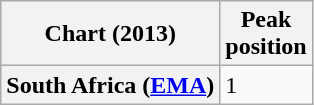<table class="wikitable sortable plainrowheaders">
<tr>
<th>Chart (2013)</th>
<th>Peak<br>position</th>
</tr>
<tr>
<th scope="row">South Africa (<a href='#'>EMA</a>)</th>
<td>1</td>
</tr>
</table>
